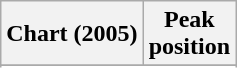<table class="wikitable sortable" border="1">
<tr>
<th>Chart (2005)</th>
<th>Peak<br>position</th>
</tr>
<tr>
</tr>
<tr>
</tr>
</table>
